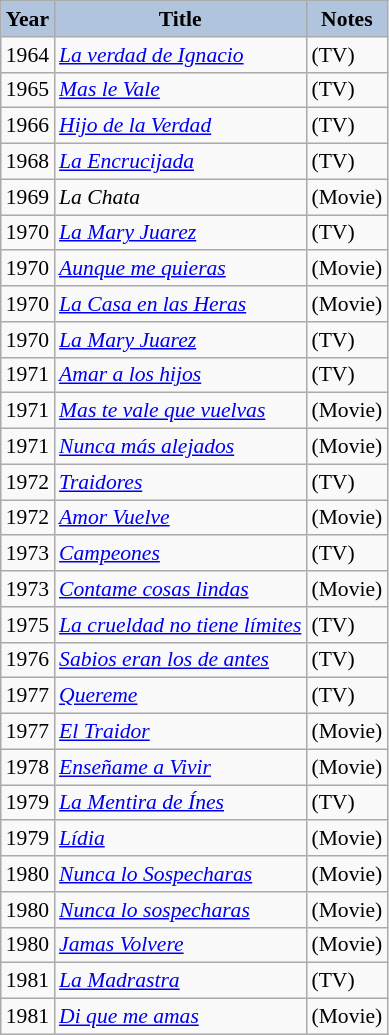<table class="wikitable" style="font-size:90%">
<tr style="text-align:center;">
<th style="background:#B0C4DE;">Year</th>
<th style="background:#B0C4DE;">Title</th>
<th style="background:#B0C4DE;">Notes</th>
</tr>
<tr>
<td>1964</td>
<td><em><a href='#'>La verdad de Ignacio</a></em></td>
<td>(TV)</td>
</tr>
<tr>
<td>1965</td>
<td><em><a href='#'>Mas le Vale</a></em></td>
<td>(TV)</td>
</tr>
<tr>
<td>1966</td>
<td><em><a href='#'>Hijo de la Verdad</a></em></td>
<td>(TV)</td>
</tr>
<tr>
<td>1968</td>
<td><em><a href='#'>La Encrucijada</a></em></td>
<td>(TV)</td>
</tr>
<tr>
<td>1969</td>
<td><em>La Chata</em></td>
<td>(Movie)</td>
</tr>
<tr>
<td>1970</td>
<td><em><a href='#'>La Mary Juarez</a></em></td>
<td>(TV)</td>
</tr>
<tr>
<td>1970</td>
<td><em><a href='#'>Aunque me quieras</a></em></td>
<td>(Movie)</td>
</tr>
<tr>
<td>1970</td>
<td><em><a href='#'>La Casa en las Heras</a></em></td>
<td>(Movie)</td>
</tr>
<tr>
<td>1970</td>
<td><em><a href='#'>La Mary Juarez</a></em></td>
<td>(TV)</td>
</tr>
<tr>
<td>1971</td>
<td><em><a href='#'>Amar a los hijos</a></em></td>
<td>(TV)</td>
</tr>
<tr>
<td>1971</td>
<td><em><a href='#'>Mas te vale que vuelvas</a></em></td>
<td>(Movie)</td>
</tr>
<tr>
<td>1971</td>
<td><em><a href='#'>Nunca más alejados</a></em></td>
<td>(Movie)</td>
</tr>
<tr>
<td>1972</td>
<td><em><a href='#'>Traidores</a></em></td>
<td>(TV)</td>
</tr>
<tr>
<td>1972</td>
<td><em><a href='#'>Amor Vuelve</a></em></td>
<td>(Movie)</td>
</tr>
<tr>
<td>1973</td>
<td><em><a href='#'>Campeones</a></em></td>
<td>(TV)</td>
</tr>
<tr>
<td>1973</td>
<td><em><a href='#'>Contame cosas lindas</a></em></td>
<td>(Movie)</td>
</tr>
<tr>
<td>1975</td>
<td><em><a href='#'>La crueldad no tiene límites</a></em></td>
<td>(TV)</td>
</tr>
<tr>
<td>1976</td>
<td><em><a href='#'>Sabios eran los de antes</a></em></td>
<td>(TV)</td>
</tr>
<tr>
<td>1977</td>
<td><em><a href='#'>Quereme</a></em></td>
<td>(TV)</td>
</tr>
<tr>
<td>1977</td>
<td><em><a href='#'>El Traidor</a></em></td>
<td>(Movie)</td>
</tr>
<tr>
<td>1978</td>
<td><em><a href='#'>Enseñame a Vivir</a></em></td>
<td>(Movie)</td>
</tr>
<tr>
<td>1979</td>
<td><em><a href='#'>La Mentira de Ínes</a></em></td>
<td>(TV)</td>
</tr>
<tr>
<td>1979</td>
<td><em><a href='#'>Lídia</a></em></td>
<td>(Movie)</td>
</tr>
<tr>
<td>1980</td>
<td><em><a href='#'>Nunca lo Sospecharas</a></em></td>
<td>(Movie)</td>
</tr>
<tr>
<td>1980</td>
<td><em><a href='#'>Nunca lo sospecharas</a></em></td>
<td>(Movie)</td>
</tr>
<tr>
<td>1980</td>
<td><em><a href='#'>Jamas Volvere</a></em></td>
<td>(Movie)</td>
</tr>
<tr>
<td>1981</td>
<td><em><a href='#'>La Madrastra</a></em></td>
<td>(TV)</td>
</tr>
<tr>
<td>1981</td>
<td><em><a href='#'>Di que me amas</a></em></td>
<td>(Movie)</td>
</tr>
</table>
